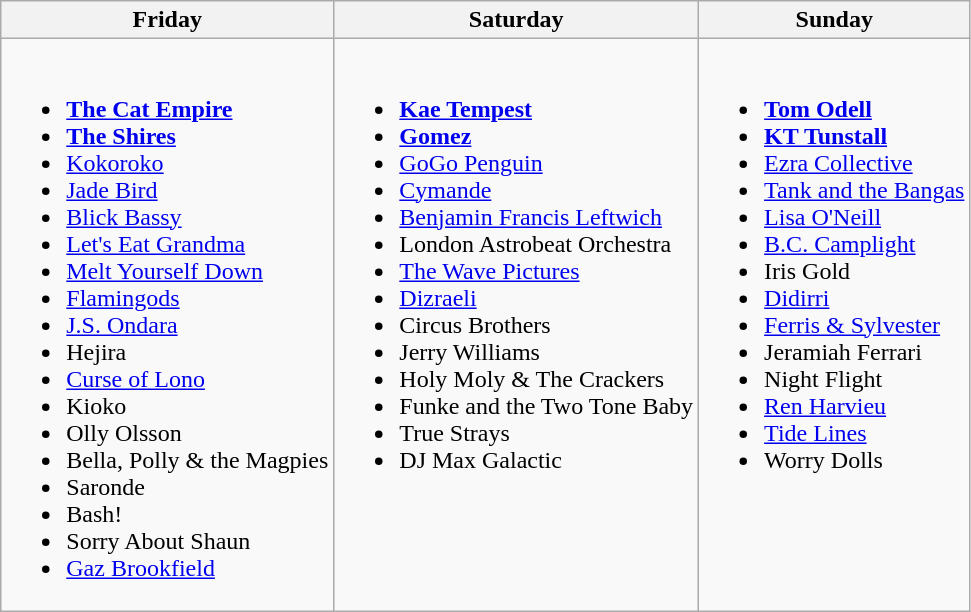<table class="wikitable">
<tr>
<th>Friday</th>
<th>Saturday</th>
<th>Sunday</th>
</tr>
<tr valign="top">
<td><br><ul><li><strong><a href='#'>The Cat Empire</a></strong></li><li><strong><a href='#'>The Shires</a></strong></li><li><a href='#'>Kokoroko</a></li><li><a href='#'>Jade Bird</a></li><li><a href='#'>Blick Bassy</a></li><li><a href='#'>Let's Eat Grandma</a></li><li><a href='#'>Melt Yourself Down</a></li><li><a href='#'>Flamingods</a></li><li><a href='#'>J.S. Ondara</a></li><li>Hejira</li><li><a href='#'>Curse of Lono</a></li><li>Kioko</li><li>Olly Olsson</li><li>Bella, Polly & the Magpies</li><li>Saronde</li><li>Bash!</li><li>Sorry About Shaun</li><li><a href='#'>Gaz Brookfield</a></li></ul></td>
<td><br><ul><li><strong><a href='#'>Kae Tempest</a></strong></li><li><strong><a href='#'>Gomez</a></strong></li><li><a href='#'>GoGo Penguin</a></li><li><a href='#'>Cymande</a></li><li><a href='#'>Benjamin Francis Leftwich</a></li><li>London Astrobeat Orchestra</li><li><a href='#'>The Wave Pictures</a></li><li><a href='#'>Dizraeli</a></li><li>Circus Brothers</li><li>Jerry Williams</li><li>Holy Moly & The Crackers</li><li>Funke and the Two Tone Baby</li><li>True Strays</li><li>DJ Max Galactic</li></ul></td>
<td><br><ul><li><strong></strong> <strong><a href='#'>Tom Odell</a></strong></li><li><strong><a href='#'>KT Tunstall</a></strong></li><li><a href='#'>Ezra Collective</a></li><li><a href='#'>Tank and the Bangas</a></li><li><a href='#'>Lisa O'Neill</a></li><li><a href='#'>B.C. Camplight</a></li><li>Iris Gold</li><li><a href='#'>Didirri</a></li><li><a href='#'>Ferris & Sylvester</a></li><li>Jeramiah Ferrari</li><li>Night Flight</li><li><a href='#'>Ren Harvieu</a></li><li><a href='#'>Tide Lines</a></li><li>Worry Dolls</li></ul></td>
</tr>
</table>
